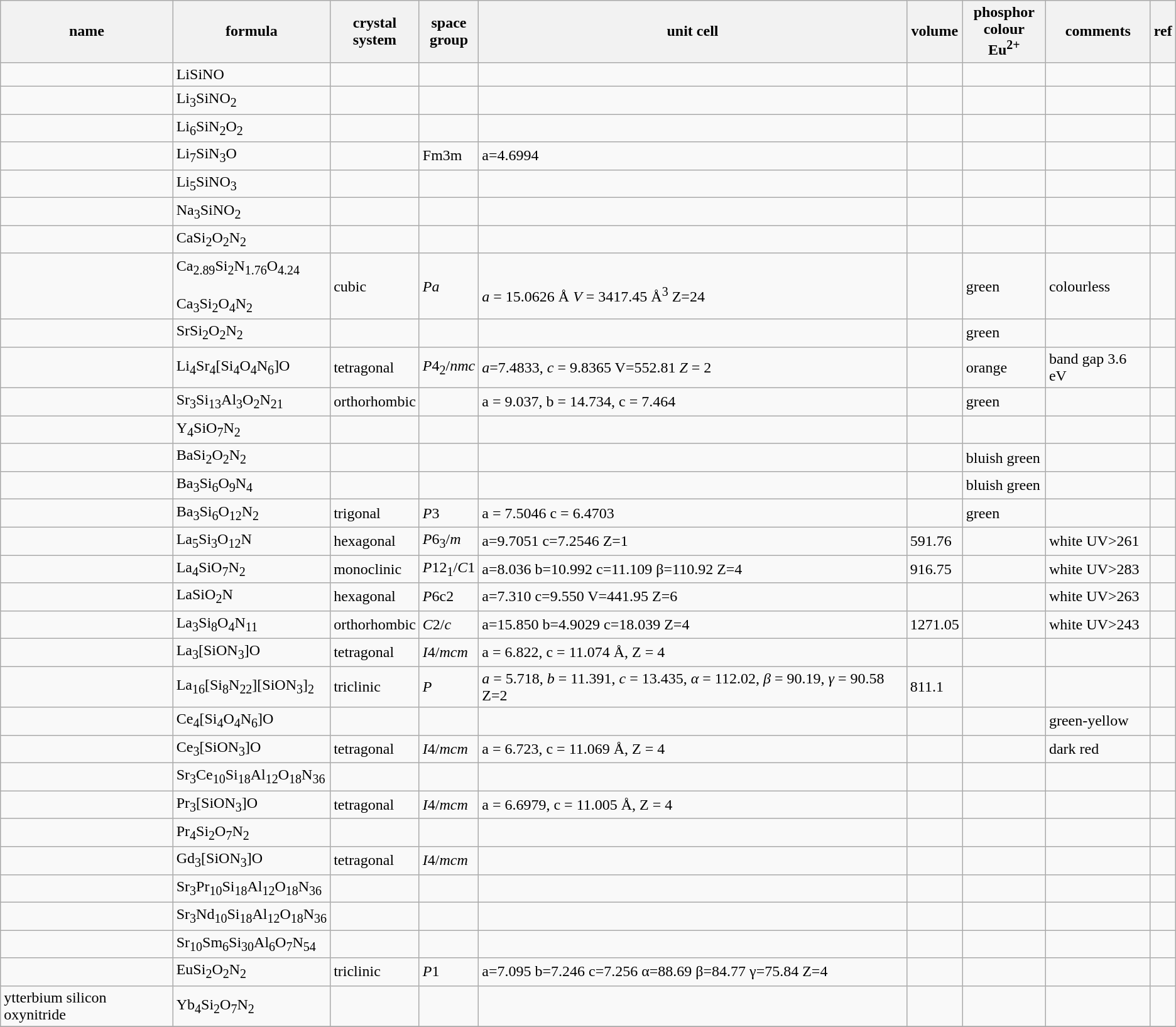<table class="wikitable">
<tr>
<th>name</th>
<th>formula</th>
<th>crystal<br>system</th>
<th>space<br>group</th>
<th>unit cell</th>
<th>volume</th>
<th>phosphor<br>colour Eu<sup>2+</sup></th>
<th>comments</th>
<th>ref</th>
</tr>
<tr>
<td></td>
<td>LiSiNO</td>
<td></td>
<td></td>
<td></td>
<td></td>
<td></td>
<td></td>
<td></td>
</tr>
<tr>
<td></td>
<td>Li<sub>3</sub>SiNO<sub>2</sub></td>
<td></td>
<td></td>
<td></td>
<td></td>
<td></td>
<td></td>
<td></td>
</tr>
<tr>
<td></td>
<td>Li<sub>6</sub>SiN<sub>2</sub>O<sub>2</sub></td>
<td></td>
<td></td>
<td></td>
<td></td>
<td></td>
<td></td>
<td></td>
</tr>
<tr>
<td></td>
<td>Li<sub>7</sub>SiN<sub>3</sub>O</td>
<td></td>
<td>Fm3m</td>
<td>a=4.6994</td>
<td></td>
<td></td>
<td></td>
<td></td>
</tr>
<tr>
<td></td>
<td>Li<sub>5</sub>SiNO<sub>3</sub></td>
<td></td>
<td></td>
<td></td>
<td></td>
<td></td>
<td></td>
<td></td>
</tr>
<tr>
<td></td>
<td>Na<sub>3</sub>SiNO<sub>2</sub></td>
<td></td>
<td></td>
<td></td>
<td></td>
<td></td>
<td></td>
<td></td>
</tr>
<tr>
<td></td>
<td>CaSi<sub>2</sub>O<sub>2</sub>N<sub>2</sub></td>
<td></td>
<td></td>
<td></td>
<td></td>
<td></td>
<td></td>
<td></td>
</tr>
<tr>
<td></td>
<td>Ca<sub>2.89</sub>Si<sub>2</sub>N<sub>1.76</sub>O<sub>4.24</sub><br><br>Ca<sub>3</sub>Si<sub>2</sub>O<sub>4</sub>N<sub>2</sub></td>
<td>cubic</td>
<td><em>Pa</em></td>
<td><br><em>a</em> = 15.0626 Å <em>V</em> = 3417.45 Å<sup>3</sup> Z=24</td>
<td></td>
<td>green</td>
<td>colourless</td>
<td></td>
</tr>
<tr>
<td></td>
<td>SrSi<sub>2</sub>O<sub>2</sub>N<sub>2</sub></td>
<td></td>
<td></td>
<td></td>
<td></td>
<td>green</td>
<td></td>
<td></td>
</tr>
<tr>
<td></td>
<td>Li<sub>4</sub>Sr<sub>4</sub>[Si<sub>4</sub>O<sub>4</sub>N<sub>6</sub>]O</td>
<td>tetragonal</td>
<td><em>P</em>4<sub>2</sub>/<em>nmc</em></td>
<td><em>a</em>=7.4833, <em>c</em> = 9.8365 V=552.81 <em>Z</em> = 2</td>
<td></td>
<td>orange</td>
<td>band gap 3.6 eV</td>
<td></td>
</tr>
<tr>
<td></td>
<td>Sr<sub>3</sub>Si<sub>13</sub>Al<sub>3</sub>O<sub>2</sub>N<sub>21</sub></td>
<td>orthorhombic</td>
<td></td>
<td>a = 9.037, b = 14.734, c = 7.464</td>
<td></td>
<td>green</td>
<td></td>
<td></td>
</tr>
<tr>
<td></td>
<td>Y<sub>4</sub>SiO<sub>7</sub>N<sub>2</sub></td>
<td></td>
<td></td>
<td></td>
<td></td>
<td></td>
<td></td>
<td></td>
</tr>
<tr>
<td></td>
<td>BaSi<sub>2</sub>O<sub>2</sub>N<sub>2</sub></td>
<td></td>
<td></td>
<td></td>
<td></td>
<td>bluish green</td>
<td></td>
<td></td>
</tr>
<tr>
<td></td>
<td>Ba<sub>3</sub>Si<sub>6</sub>O<sub>9</sub>N<sub>4</sub></td>
<td></td>
<td></td>
<td></td>
<td></td>
<td>bluish green</td>
<td></td>
<td></td>
</tr>
<tr>
<td></td>
<td>Ba<sub>3</sub>Si<sub>6</sub>O<sub>12</sub>N<sub>2</sub></td>
<td>trigonal</td>
<td><em>P</em>3</td>
<td>a = 7.5046 c = 6.4703</td>
<td></td>
<td>green</td>
<td></td>
<td></td>
</tr>
<tr>
<td></td>
<td>La<sub>5</sub>Si<sub>3</sub>O<sub>12</sub>N</td>
<td>hexagonal</td>
<td><em>P</em>6<sub>3</sub>/<em>m</em></td>
<td>a=9.7051 c=7.2546 Z=1</td>
<td>591.76</td>
<td></td>
<td>white UV>261</td>
<td></td>
</tr>
<tr>
<td></td>
<td>La<sub>4</sub>SiO<sub>7</sub>N<sub>2</sub></td>
<td>monoclinic</td>
<td><em>P</em>12<sub>1</sub>/<em>C</em>1</td>
<td>a=8.036 b=10.992 c=11.109 β=110.92 Z=4</td>
<td>916.75</td>
<td></td>
<td>white UV>283</td>
<td></td>
</tr>
<tr>
<td></td>
<td>LaSiO<sub>2</sub>N</td>
<td>hexagonal</td>
<td><em>P</em>6c2</td>
<td>a=7.310 c=9.550 V=441.95 Z=6</td>
<td></td>
<td></td>
<td>white UV>263</td>
<td></td>
</tr>
<tr>
<td></td>
<td>La<sub>3</sub>Si<sub>8</sub>O<sub>4</sub>N<sub>11</sub></td>
<td>orthorhombic</td>
<td><em>C</em>2/<em>c</em></td>
<td>a=15.850 b=4.9029 c=18.039 Z=4</td>
<td>1271.05</td>
<td></td>
<td>white UV>243</td>
<td></td>
</tr>
<tr>
<td></td>
<td>La<sub>3</sub>[SiON<sub>3</sub>]O</td>
<td>tetragonal</td>
<td><em>I</em>4/<em>mcm</em></td>
<td>a = 6.822, c = 11.074 Å, Z = 4</td>
<td></td>
<td></td>
<td></td>
<td></td>
</tr>
<tr>
<td></td>
<td>La<sub>16</sub>[Si<sub>8</sub>N<sub>22</sub>][SiON<sub>3</sub>]<sub>2</sub></td>
<td>triclinic</td>
<td><em>P</em></td>
<td><em>a</em> = 5.718, <em>b</em> = 11.391, <em>c</em> = 13.435, <em>α</em> = 112.02, <em>β</em> = 90.19, <em>γ</em> = 90.58 Z=2</td>
<td>811.1</td>
<td></td>
<td></td>
<td></td>
</tr>
<tr>
<td></td>
<td>Ce<sub>4</sub>[Si<sub>4</sub>O<sub>4</sub>N<sub>6</sub>]O</td>
<td></td>
<td></td>
<td></td>
<td></td>
<td></td>
<td>green-yellow</td>
<td></td>
</tr>
<tr>
<td></td>
<td>Ce<sub>3</sub>[SiON<sub>3</sub>]O</td>
<td>tetragonal</td>
<td><em>I</em>4/<em>mcm</em></td>
<td>a = 6.723, c = 11.069 Å, Z = 4</td>
<td></td>
<td></td>
<td>dark red</td>
<td></td>
</tr>
<tr>
<td></td>
<td>Sr<sub>3</sub>Ce<sub>10</sub>Si<sub>18</sub>Al<sub>12</sub>O<sub>18</sub>N<sub>36</sub></td>
<td></td>
<td></td>
<td></td>
<td></td>
<td></td>
<td></td>
<td></td>
</tr>
<tr>
<td></td>
<td>Pr<sub>3</sub>[SiON<sub>3</sub>]O</td>
<td>tetragonal</td>
<td><em>I</em>4/<em>mcm</em></td>
<td>a = 6.6979, c = 11.005 Å, Z = 4</td>
<td></td>
<td></td>
<td></td>
<td></td>
</tr>
<tr>
<td></td>
<td>Pr<sub>4</sub>Si<sub>2</sub>O<sub>7</sub>N<sub>2</sub></td>
<td></td>
<td></td>
<td></td>
<td></td>
<td></td>
<td></td>
<td></td>
</tr>
<tr>
<td></td>
<td>Gd<sub>3</sub>[SiON<sub>3</sub>]O</td>
<td>tetragonal</td>
<td><em>I</em>4/<em>mcm</em></td>
<td></td>
<td></td>
<td></td>
<td></td>
<td></td>
</tr>
<tr>
<td></td>
<td>Sr<sub>3</sub>Pr<sub>10</sub>Si<sub>18</sub>Al<sub>12</sub>O<sub>18</sub>N<sub>36</sub></td>
<td></td>
<td></td>
<td></td>
<td></td>
<td></td>
<td></td>
<td></td>
</tr>
<tr>
<td></td>
<td>Sr<sub>3</sub>Nd<sub>10</sub>Si<sub>18</sub>Al<sub>12</sub>O<sub>18</sub>N<sub>36</sub></td>
<td></td>
<td></td>
<td></td>
<td></td>
<td></td>
<td></td>
<td></td>
</tr>
<tr>
<td></td>
<td>Sr<sub>10</sub>Sm<sub>6</sub>Si<sub>30</sub>Al<sub>6</sub>O<sub>7</sub>N<sub>54</sub></td>
<td></td>
<td></td>
<td></td>
<td></td>
<td></td>
<td></td>
<td></td>
</tr>
<tr>
<td></td>
<td>EuSi<sub>2</sub>O<sub>2</sub>N<sub>2</sub></td>
<td>triclinic</td>
<td><em>P</em>1</td>
<td>a=7.095 b=7.246 c=7.256 α=88.69 β=84.77 γ=75.84 Z=4</td>
<td></td>
<td></td>
<td></td>
<td></td>
</tr>
<tr>
<td>ytterbium silicon oxynitride</td>
<td>Yb<sub>4</sub>Si<sub>2</sub>O<sub>7</sub>N<sub>2</sub></td>
<td></td>
<td></td>
<td></td>
<td></td>
<td></td>
<td></td>
<td></td>
</tr>
<tr>
</tr>
</table>
